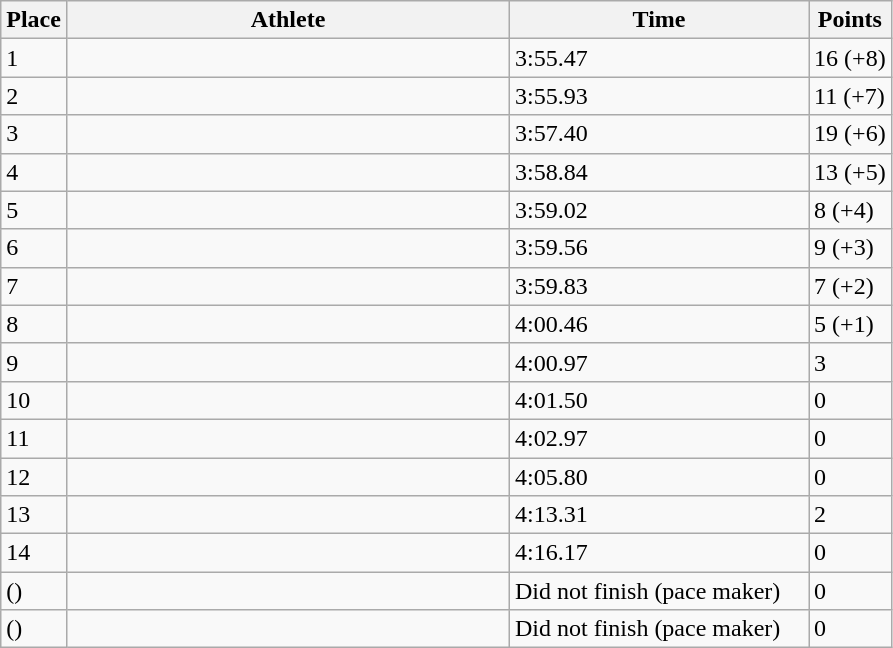<table class="wikitable sortable">
<tr>
<th>Place</th>
<th style="width:18em">Athlete</th>
<th style="width:12em">Time</th>
<th>Points</th>
</tr>
<tr>
<td>1</td>
<td></td>
<td>3:55.47  </td>
<td>16 (+8)</td>
</tr>
<tr>
<td>2</td>
<td></td>
<td>3:55.93  </td>
<td>11 (+7)</td>
</tr>
<tr>
<td>3</td>
<td></td>
<td>3:57.40 </td>
<td>19 (+6)</td>
</tr>
<tr>
<td>4</td>
<td></td>
<td>3:58.84  </td>
<td>13 (+5)</td>
</tr>
<tr>
<td>5</td>
<td></td>
<td>3:59.02 </td>
<td>8 (+4)</td>
</tr>
<tr>
<td>6</td>
<td></td>
<td>3:59.56  </td>
<td>9 (+3)</td>
</tr>
<tr>
<td>7</td>
<td></td>
<td>3:59.83</td>
<td>7 (+2)</td>
</tr>
<tr>
<td>8</td>
<td></td>
<td>4:00.46 </td>
<td>5 (+1)</td>
</tr>
<tr>
<td>9</td>
<td></td>
<td>4:00.97 </td>
<td>3</td>
</tr>
<tr>
<td>10</td>
<td></td>
<td>4:01.50 </td>
<td>0</td>
</tr>
<tr>
<td>11</td>
<td></td>
<td>4:02.97 </td>
<td>0</td>
</tr>
<tr>
<td>12</td>
<td></td>
<td>4:05.80</td>
<td>0</td>
</tr>
<tr>
<td>13</td>
<td></td>
<td>4:13.31</td>
<td>2</td>
</tr>
<tr>
<td>14</td>
<td></td>
<td>4:16.17</td>
<td>0</td>
</tr>
<tr>
<td data-sort-value=15> ()</td>
<td></td>
<td>Did not finish (pace maker)</td>
<td>0</td>
</tr>
<tr>
<td data-sort-value=15> ()</td>
<td></td>
<td>Did not finish (pace maker)</td>
<td>0</td>
</tr>
</table>
